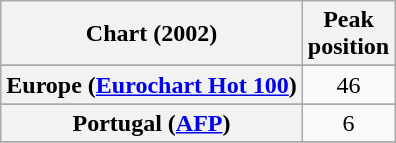<table class="wikitable sortable plainrowheaders" style="text-align:center">
<tr>
<th>Chart (2002)</th>
<th>Peak<br>position</th>
</tr>
<tr>
</tr>
<tr>
</tr>
<tr>
<th scope="row">Europe (<a href='#'>Eurochart Hot 100</a>)</th>
<td>46</td>
</tr>
<tr>
</tr>
<tr>
</tr>
<tr>
</tr>
<tr>
</tr>
<tr>
<th scope="row">Portugal (<a href='#'>AFP</a>)</th>
<td>6</td>
</tr>
<tr>
</tr>
</table>
